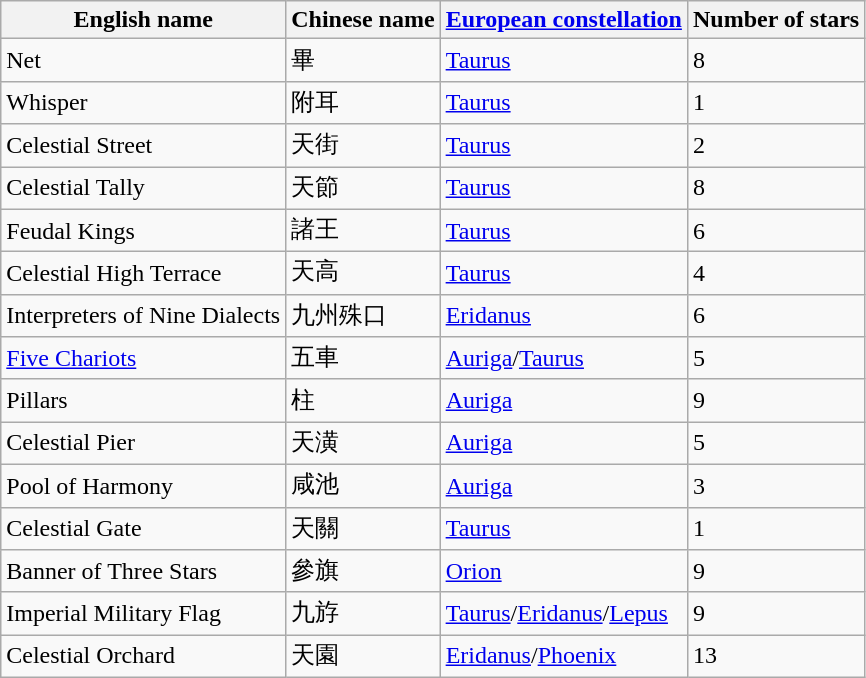<table class="wikitable">
<tr>
<th>English name</th>
<th>Chinese name</th>
<th><a href='#'>European constellation</a></th>
<th>Number of stars</th>
</tr>
<tr>
<td>Net</td>
<td>畢</td>
<td><a href='#'>Taurus</a></td>
<td>8</td>
</tr>
<tr>
<td>Whisper</td>
<td>附耳</td>
<td><a href='#'>Taurus</a></td>
<td>1</td>
</tr>
<tr>
<td>Celestial Street</td>
<td>天街</td>
<td><a href='#'>Taurus</a></td>
<td>2</td>
</tr>
<tr>
<td>Celestial Tally</td>
<td>天節</td>
<td><a href='#'>Taurus</a></td>
<td>8</td>
</tr>
<tr>
<td>Feudal Kings</td>
<td>諸王</td>
<td><a href='#'>Taurus</a></td>
<td>6</td>
</tr>
<tr>
<td>Celestial High Terrace</td>
<td>天高</td>
<td><a href='#'>Taurus</a></td>
<td>4</td>
</tr>
<tr>
<td>Interpreters of Nine Dialects</td>
<td>九州殊口</td>
<td><a href='#'>Eridanus</a></td>
<td>6</td>
</tr>
<tr>
<td><a href='#'>Five Chariots</a></td>
<td>五車</td>
<td><a href='#'>Auriga</a>/<a href='#'>Taurus</a></td>
<td>5</td>
</tr>
<tr>
<td>Pillars</td>
<td>柱</td>
<td><a href='#'>Auriga</a></td>
<td>9</td>
</tr>
<tr>
<td>Celestial Pier</td>
<td>天潢</td>
<td><a href='#'>Auriga</a></td>
<td>5</td>
</tr>
<tr>
<td>Pool of Harmony</td>
<td>咸池</td>
<td><a href='#'>Auriga</a></td>
<td>3</td>
</tr>
<tr>
<td>Celestial Gate</td>
<td>天關</td>
<td><a href='#'>Taurus</a></td>
<td>1</td>
</tr>
<tr>
<td>Banner of Three Stars</td>
<td>參旗</td>
<td><a href='#'>Orion</a></td>
<td>9</td>
</tr>
<tr>
<td>Imperial Military Flag</td>
<td>九斿</td>
<td><a href='#'>Taurus</a>/<a href='#'>Eridanus</a>/<a href='#'>Lepus</a></td>
<td>9</td>
</tr>
<tr>
<td>Celestial Orchard</td>
<td>天園</td>
<td><a href='#'>Eridanus</a>/<a href='#'>Phoenix</a></td>
<td>13</td>
</tr>
</table>
